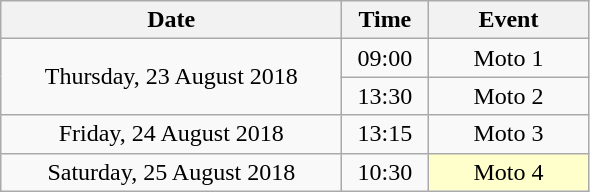<table class = "wikitable" style="text-align:center;">
<tr>
<th width=220>Date</th>
<th width=50>Time</th>
<th width=100>Event</th>
</tr>
<tr>
<td rowspan=2>Thursday, 23 August 2018</td>
<td>09:00</td>
<td>Moto 1</td>
</tr>
<tr>
<td>13:30</td>
<td>Moto 2</td>
</tr>
<tr>
<td>Friday, 24 August 2018</td>
<td>13:15</td>
<td>Moto 3</td>
</tr>
<tr>
<td>Saturday, 25 August 2018</td>
<td>10:30</td>
<td bgcolor=ffffcc>Moto 4</td>
</tr>
</table>
